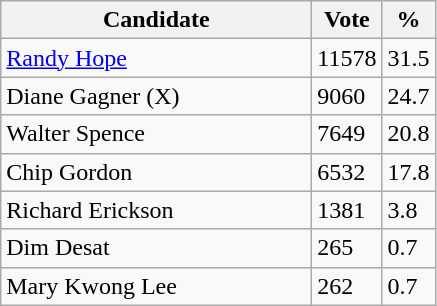<table class="wikitable">
<tr>
<th bgcolor="#DDDDFF" width="200px">Candidate</th>
<th bgcolor="#DDDDFF">Vote</th>
<th bgcolor="#DDDDFF">%</th>
</tr>
<tr>
<td><a href='#'>Randy Hope</a></td>
<td>11578</td>
<td>31.5</td>
</tr>
<tr>
<td>Diane Gagner (X)</td>
<td>9060</td>
<td>24.7</td>
</tr>
<tr>
<td>Walter Spence</td>
<td>7649</td>
<td>20.8</td>
</tr>
<tr>
<td>Chip Gordon</td>
<td>6532</td>
<td>17.8</td>
</tr>
<tr>
<td>Richard Erickson</td>
<td>1381</td>
<td>3.8</td>
</tr>
<tr>
<td>Dim Desat</td>
<td>265</td>
<td>0.7</td>
</tr>
<tr>
<td>Mary Kwong Lee</td>
<td>262</td>
<td>0.7</td>
</tr>
</table>
